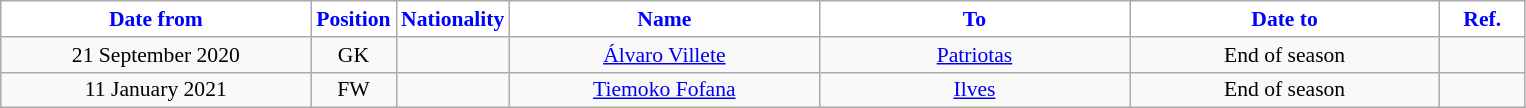<table class="wikitable" style="text-align:center; font-size:90%; ">
<tr>
<th style="background:white; color:blue; width:200px;">Date from</th>
<th style="background:white; color:blue; width:50px;">Position</th>
<th style="background:white; color:blue; width:50px;">Nationality</th>
<th style="background:white; color:blue; width:200px;">Name</th>
<th style="background:white; color:blue; width:200px;">To</th>
<th style="background:white; color:blue; width:200px;">Date to</th>
<th style="background:white; color:blue; width:50px;">Ref.</th>
</tr>
<tr>
<td>21 September 2020</td>
<td>GK</td>
<td></td>
<td><a href='#'>Álvaro Villete</a></td>
<td><a href='#'>Patriotas</a></td>
<td>End of season</td>
<td></td>
</tr>
<tr>
<td>11 January 2021</td>
<td>FW</td>
<td></td>
<td><a href='#'>Tiemoko Fofana</a></td>
<td><a href='#'>Ilves</a></td>
<td>End of season</td>
<td></td>
</tr>
</table>
